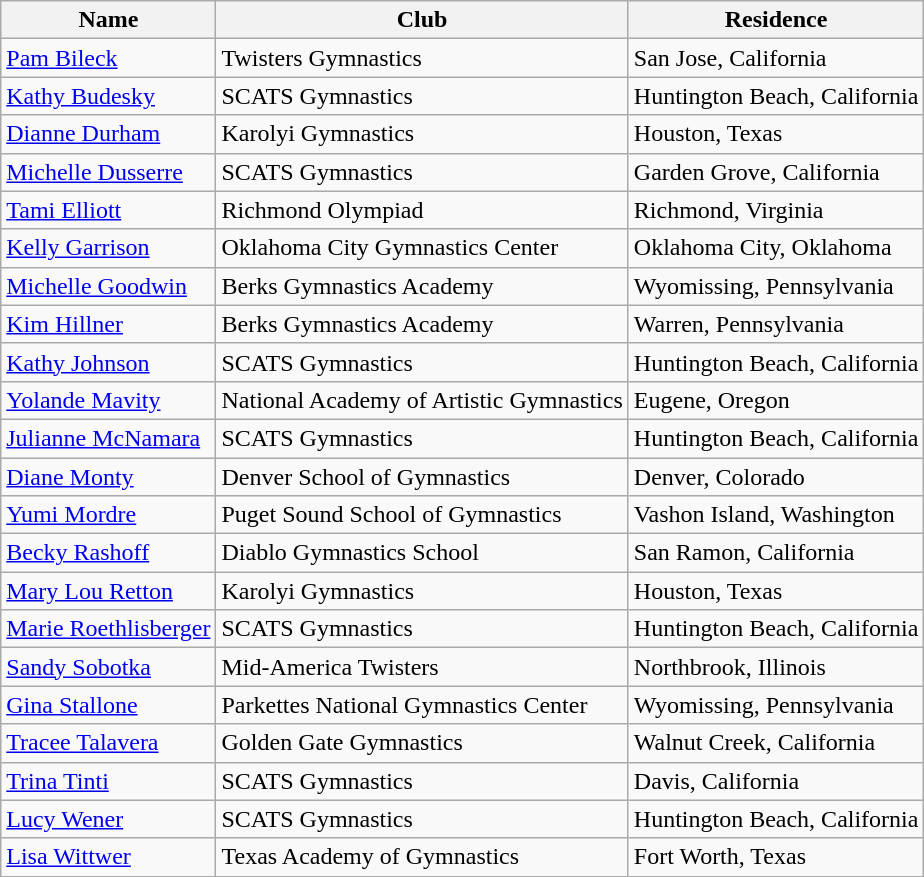<table class="wikitable">
<tr>
<th>Name</th>
<th>Club</th>
<th>Residence</th>
</tr>
<tr>
<td><a href='#'>Pam Bileck</a></td>
<td>Twisters Gymnastics</td>
<td>San Jose, California</td>
</tr>
<tr>
<td><a href='#'>Kathy Budesky</a></td>
<td>SCATS Gymnastics</td>
<td>Huntington Beach, California</td>
</tr>
<tr>
<td><a href='#'>Dianne Durham</a></td>
<td>Karolyi Gymnastics</td>
<td>Houston, Texas</td>
</tr>
<tr>
<td><a href='#'>Michelle Dusserre</a></td>
<td>SCATS Gymnastics</td>
<td>Garden Grove, California</td>
</tr>
<tr>
<td><a href='#'>Tami Elliott</a></td>
<td>Richmond Olympiad</td>
<td>Richmond, Virginia</td>
</tr>
<tr>
<td><a href='#'>Kelly Garrison</a></td>
<td>Oklahoma City Gymnastics Center</td>
<td>Oklahoma City, Oklahoma</td>
</tr>
<tr>
<td><a href='#'>Michelle Goodwin</a></td>
<td>Berks Gymnastics Academy</td>
<td>Wyomissing, Pennsylvania</td>
</tr>
<tr>
<td><a href='#'>Kim Hillner</a></td>
<td>Berks Gymnastics Academy</td>
<td>Warren, Pennsylvania</td>
</tr>
<tr>
<td><a href='#'>Kathy Johnson</a></td>
<td>SCATS Gymnastics</td>
<td>Huntington Beach, California</td>
</tr>
<tr>
<td><a href='#'>Yolande Mavity</a></td>
<td>National Academy of Artistic Gymnastics</td>
<td>Eugene, Oregon</td>
</tr>
<tr>
<td><a href='#'>Julianne McNamara</a></td>
<td>SCATS Gymnastics</td>
<td>Huntington Beach, California</td>
</tr>
<tr>
<td><a href='#'>Diane Monty</a></td>
<td>Denver School of Gymnastics</td>
<td>Denver, Colorado</td>
</tr>
<tr>
<td><a href='#'>Yumi Mordre</a></td>
<td>Puget Sound School of Gymnastics</td>
<td>Vashon Island, Washington</td>
</tr>
<tr>
<td><a href='#'>Becky Rashoff</a></td>
<td>Diablo Gymnastics School</td>
<td>San Ramon, California</td>
</tr>
<tr>
<td><a href='#'>Mary Lou Retton</a></td>
<td>Karolyi Gymnastics</td>
<td>Houston, Texas</td>
</tr>
<tr>
<td><a href='#'>Marie Roethlisberger</a></td>
<td>SCATS Gymnastics</td>
<td>Huntington Beach, California</td>
</tr>
<tr>
<td><a href='#'>Sandy Sobotka</a></td>
<td>Mid-America Twisters</td>
<td>Northbrook, Illinois</td>
</tr>
<tr>
<td><a href='#'>Gina Stallone</a></td>
<td>Parkettes National Gymnastics Center</td>
<td>Wyomissing, Pennsylvania</td>
</tr>
<tr>
<td><a href='#'>Tracee Talavera</a></td>
<td>Golden Gate Gymnastics</td>
<td>Walnut Creek, California</td>
</tr>
<tr>
<td><a href='#'>Trina Tinti</a></td>
<td>SCATS Gymnastics</td>
<td>Davis, California</td>
</tr>
<tr>
<td><a href='#'>Lucy Wener</a></td>
<td>SCATS Gymnastics</td>
<td>Huntington Beach, California</td>
</tr>
<tr>
<td><a href='#'>Lisa Wittwer</a></td>
<td>Texas Academy of Gymnastics</td>
<td>Fort Worth, Texas</td>
</tr>
</table>
